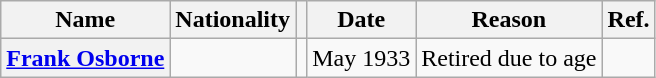<table class="wikitable plainrowheaders">
<tr>
<th scope="col">Name</th>
<th scope="col">Nationality</th>
<th scope="col"></th>
<th scope="col">Date</th>
<th scope="col">Reason</th>
<th scope="col">Ref.</th>
</tr>
<tr>
<th scope="row"><a href='#'>Frank Osborne</a></th>
<td></td>
<td align="center"></td>
<td>May 1933</td>
<td>Retired due to age</td>
<td align="center"></td>
</tr>
</table>
